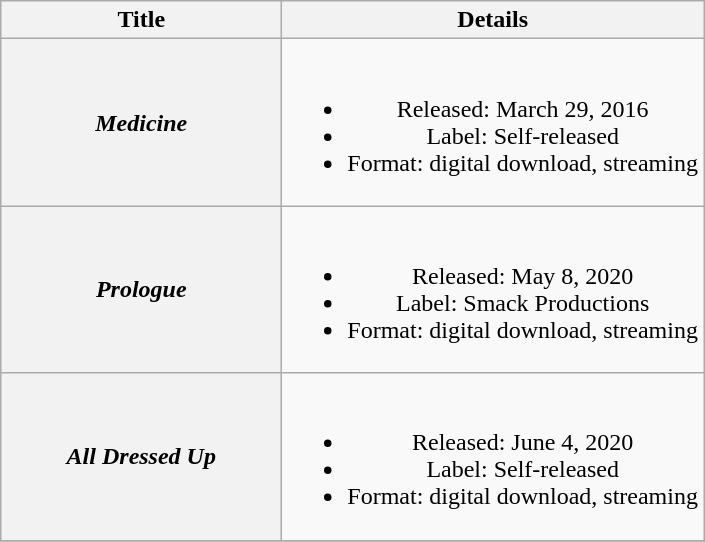<table class="wikitable plainrowheaders" style="text-align:center">
<tr>
<th scope="col">Title</th>
<th scope="col">Details</th>
</tr>
<tr>
<th scope="row" style="width:180px;"><em>Medicine</em></th>
<td><br><ul><li>Released: March 29, 2016</li><li>Label: Self-released</li><li>Format: digital download, streaming</li></ul></td>
</tr>
<tr>
<th scope="row" style="width:180px;"><em>Prologue</em></th>
<td><br><ul><li>Released: May 8, 2020</li><li>Label: Smack Productions</li><li>Format: digital download, streaming</li></ul></td>
</tr>
<tr>
<th scope="row" style="width:180px;"><em>All Dressed Up</em></th>
<td><br><ul><li>Released: June 4, 2020</li><li>Label: Self-released</li><li>Format: digital download, streaming</li></ul></td>
</tr>
<tr>
</tr>
</table>
